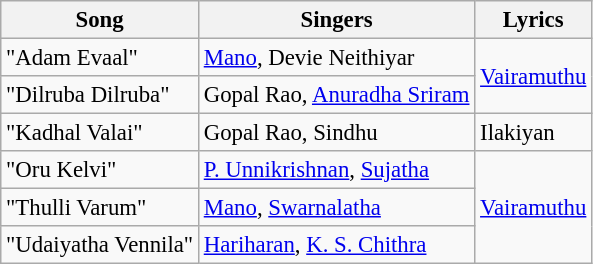<table class="wikitable" style="font-size:95%;">
<tr>
<th>Song</th>
<th>Singers</th>
<th>Lyrics</th>
</tr>
<tr>
<td>"Adam Evaal"</td>
<td><a href='#'>Mano</a>, Devie Neithiyar</td>
<td rowspan=2><a href='#'>Vairamuthu</a></td>
</tr>
<tr>
<td>"Dilruba Dilruba"</td>
<td>Gopal Rao, <a href='#'>Anuradha Sriram</a></td>
</tr>
<tr>
<td>"Kadhal Valai"</td>
<td>Gopal Rao, Sindhu</td>
<td>Ilakiyan</td>
</tr>
<tr>
<td>"Oru Kelvi"</td>
<td><a href='#'>P. Unnikrishnan</a>, <a href='#'>Sujatha</a></td>
<td rowspan=3><a href='#'>Vairamuthu</a></td>
</tr>
<tr>
<td>"Thulli Varum"</td>
<td><a href='#'>Mano</a>, <a href='#'>Swarnalatha</a></td>
</tr>
<tr>
<td>"Udaiyatha Vennila"</td>
<td><a href='#'>Hariharan</a>, <a href='#'>K. S. Chithra</a></td>
</tr>
</table>
